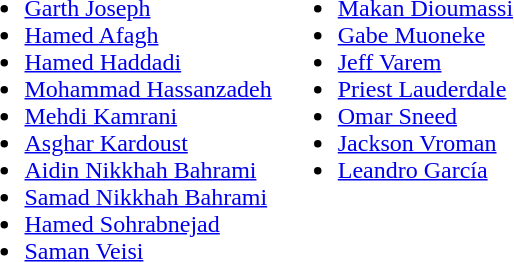<table>
<tr style="vertical-align: top;">
<td><br><ul><li> <a href='#'>Garth Joseph</a></li><li> <a href='#'>Hamed Afagh</a></li><li> <a href='#'>Hamed Haddadi</a></li><li> <a href='#'>Mohammad Hassanzadeh</a></li><li> <a href='#'>Mehdi Kamrani</a></li><li> <a href='#'>Asghar Kardoust</a></li><li> <a href='#'>Aidin Nikkhah Bahrami</a></li><li> <a href='#'>Samad Nikkhah Bahrami</a></li><li> <a href='#'>Hamed Sohrabnejad</a></li><li> <a href='#'>Saman Veisi</a></li></ul></td>
<td><br><ul><li> <a href='#'>Makan Dioumassi</a></li><li> <a href='#'>Gabe Muoneke</a></li><li> <a href='#'>Jeff Varem</a></li><li> <a href='#'>Priest Lauderdale</a></li><li> <a href='#'>Omar Sneed</a></li><li> <a href='#'>Jackson Vroman</a></li><li> <a href='#'>Leandro García</a></li></ul></td>
</tr>
</table>
